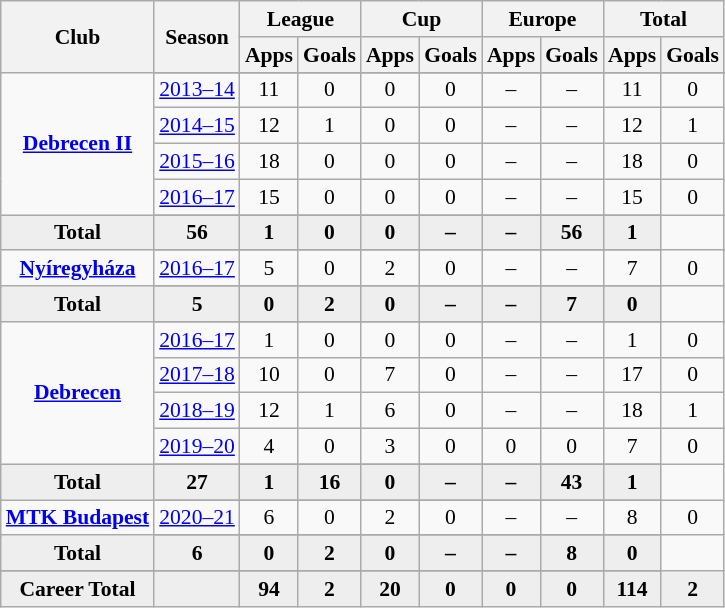<table class="wikitable" style="font-size:90%; text-align: center;">
<tr>
<th rowspan="2">Club</th>
<th rowspan="2">Season</th>
<th colspan="2">League</th>
<th colspan="2">Cup</th>
<th colspan="2">Europe</th>
<th colspan="2">Total</th>
</tr>
<tr>
<th>Apps</th>
<th>Goals</th>
<th>Apps</th>
<th>Goals</th>
<th>Apps</th>
<th>Goals</th>
<th>Apps</th>
<th>Goals</th>
</tr>
<tr ||-||-||-|->
<td rowspan="6" valign="center"><strong><a href='#'>Debrecen II</a></strong></td>
</tr>
<tr>
<td><a href='#'>2013–14</a></td>
<td>11</td>
<td>0</td>
<td>0</td>
<td>0</td>
<td>–</td>
<td>–</td>
<td>11</td>
<td>0</td>
</tr>
<tr>
<td><a href='#'>2014–15</a></td>
<td>12</td>
<td>1</td>
<td>0</td>
<td>0</td>
<td>–</td>
<td>–</td>
<td>12</td>
<td>1</td>
</tr>
<tr>
<td><a href='#'>2015–16</a></td>
<td>18</td>
<td>0</td>
<td>0</td>
<td>0</td>
<td>–</td>
<td>–</td>
<td>18</td>
<td>0</td>
</tr>
<tr>
<td><a href='#'>2016–17</a></td>
<td>15</td>
<td>0</td>
<td>0</td>
<td>0</td>
<td>–</td>
<td>–</td>
<td>15</td>
<td>0</td>
</tr>
<tr>
</tr>
<tr style="font-weight:bold; background-color:#eeeeee;">
<td>Total</td>
<td>56</td>
<td>1</td>
<td>0</td>
<td>0</td>
<td>–</td>
<td>–</td>
<td>56</td>
<td>1</td>
</tr>
<tr>
<td rowspan="3" valign="center"><strong><a href='#'>Nyíregyháza</a></strong></td>
</tr>
<tr>
<td><a href='#'>2016–17</a></td>
<td>5</td>
<td>0</td>
<td>2</td>
<td>0</td>
<td>–</td>
<td>–</td>
<td>7</td>
<td>0</td>
</tr>
<tr>
</tr>
<tr style="font-weight:bold; background-color:#eeeeee;">
<td>Total</td>
<td>5</td>
<td>0</td>
<td>2</td>
<td>0</td>
<td>–</td>
<td>–</td>
<td>7</td>
<td>0</td>
</tr>
<tr>
<td rowspan="6" valign="center"><strong><a href='#'>Debrecen</a></strong></td>
</tr>
<tr>
<td><a href='#'>2016–17</a></td>
<td>1</td>
<td>0</td>
<td>0</td>
<td>0</td>
<td>–</td>
<td>–</td>
<td>1</td>
<td>0</td>
</tr>
<tr>
<td><a href='#'>2017–18</a></td>
<td>10</td>
<td>0</td>
<td>7</td>
<td>0</td>
<td>–</td>
<td>–</td>
<td>17</td>
<td>0</td>
</tr>
<tr>
<td><a href='#'>2018–19</a></td>
<td>12</td>
<td>1</td>
<td>6</td>
<td>0</td>
<td>–</td>
<td>–</td>
<td>18</td>
<td>1</td>
</tr>
<tr>
<td><a href='#'>2019–20</a></td>
<td>4</td>
<td>0</td>
<td>3</td>
<td>0</td>
<td>0</td>
<td>0</td>
<td>7</td>
<td>0</td>
</tr>
<tr>
</tr>
<tr style="font-weight:bold; background-color:#eeeeee;">
<td>Total</td>
<td>27</td>
<td>1</td>
<td>16</td>
<td>0</td>
<td>–</td>
<td>–</td>
<td>43</td>
<td>1</td>
</tr>
<tr>
<td rowspan="3" valign="center"><strong><a href='#'>MTK Budapest</a></strong></td>
</tr>
<tr>
<td><a href='#'>2020–21</a></td>
<td>6</td>
<td>0</td>
<td>2</td>
<td>0</td>
<td>–</td>
<td>–</td>
<td>8</td>
<td>0</td>
</tr>
<tr>
</tr>
<tr style="font-weight:bold; background-color:#eeeeee;">
<td>Total</td>
<td>6</td>
<td>0</td>
<td>2</td>
<td>0</td>
<td>–</td>
<td>–</td>
<td>8</td>
<td>0</td>
</tr>
<tr>
</tr>
<tr style="font-weight:bold; background-color:#eeeeee;">
<td rowspan="2" valign="top"><strong>Career Total</strong></td>
<td></td>
<td><strong>94</strong></td>
<td><strong>2</strong></td>
<td><strong>20</strong></td>
<td><strong>0</strong></td>
<td><strong>0</strong></td>
<td><strong>0</strong></td>
<td><strong>114</strong></td>
<td><strong>2</strong></td>
</tr>
</table>
